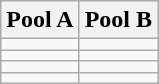<table class="wikitable">
<tr>
<th width=50%>Pool A</th>
<th width=50%>Pool B</th>
</tr>
<tr>
<td></td>
<td></td>
</tr>
<tr>
<td></td>
<td></td>
</tr>
<tr>
<td></td>
<td></td>
</tr>
<tr>
<td></td>
<td></td>
</tr>
</table>
